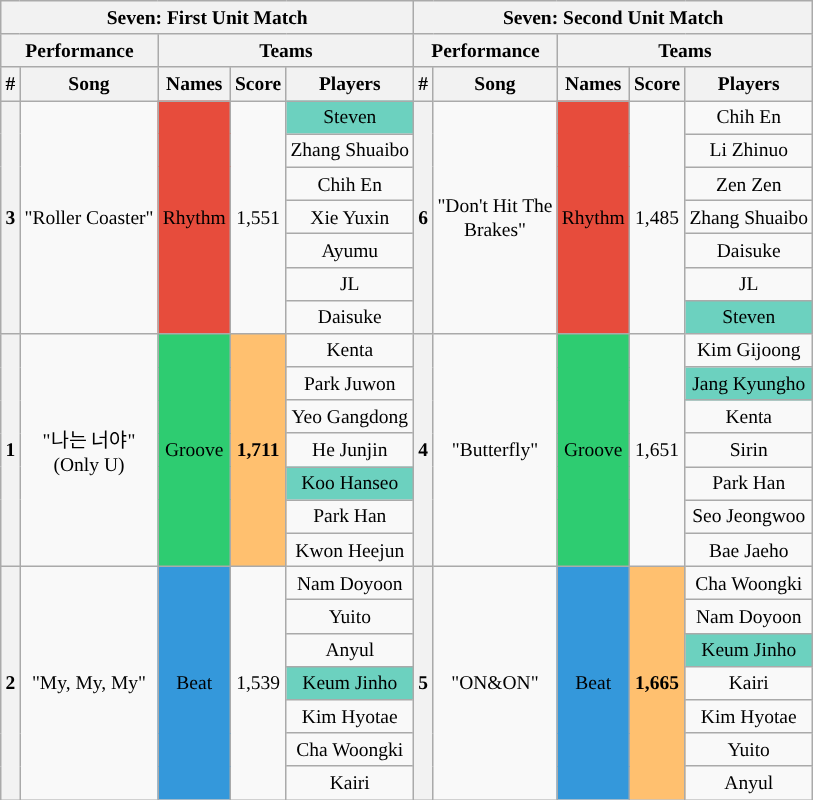<table class="wikitable sortable" style="text-align:center; font-size: small">
<tr>
<th colspan="5">Seven: First Unit Match</th>
<th colspan="5">Seven: Second Unit Match</th>
</tr>
<tr>
<th colspan="2">Performance</th>
<th colspan="3">Teams</th>
<th colspan="2">Performance</th>
<th colspan="3">Teams</th>
</tr>
<tr>
<th>#</th>
<th>Song</th>
<th>Names</th>
<th>Score</th>
<th>Players</th>
<th>#</th>
<th>Song</th>
<th>Names</th>
<th>Score</th>
<th>Players</th>
</tr>
<tr>
<th rowspan="7">3</th>
<td rowspan="7">"Roller Coaster"</td>
<td rowspan="7" style="background:#e74c3c">Rhythm</td>
<td rowspan="7">1,551</td>
<td style="background:#6CD1BF">Steven</td>
<th rowspan="7">6</th>
<td rowspan="7">"Don't Hit The<br>Brakes"</td>
<td rowspan="7" style="background:#e74c3c">Rhythm</td>
<td rowspan="7">1,485</td>
<td>Chih En</td>
</tr>
<tr>
<td>Zhang Shuaibo</td>
<td>Li Zhinuo</td>
</tr>
<tr>
<td>Chih En</td>
<td>Zen Zen</td>
</tr>
<tr>
<td>Xie Yuxin</td>
<td>Zhang Shuaibo</td>
</tr>
<tr>
<td>Ayumu</td>
<td>Daisuke</td>
</tr>
<tr>
<td>JL</td>
<td>JL</td>
</tr>
<tr>
<td>Daisuke</td>
<td style="background:#6CD1BF">Steven</td>
</tr>
<tr>
<th rowspan="7">1</th>
<td rowspan="7">"나는 너야" <br>(Only U)</td>
<td rowspan="7" style="background:#2ecc71">Groove</td>
<td rowspan="7" style="background:#FFC06F"><strong>1,711</strong></td>
<td>Kenta</td>
<th rowspan="7">4</th>
<td rowspan="7">"Butterfly"</td>
<td rowspan="7" style="background:#2ecc71">Groove</td>
<td rowspan="7">1,651</td>
<td>Kim Gijoong</td>
</tr>
<tr>
<td>Park Juwon</td>
<td style="background:#6CD1BF">Jang Kyungho</td>
</tr>
<tr>
<td>Yeo Gangdong</td>
<td>Kenta</td>
</tr>
<tr>
<td>He Junjin</td>
<td>Sirin</td>
</tr>
<tr>
<td style="background:#6CD1BF">Koo Hanseo</td>
<td>Park Han</td>
</tr>
<tr>
<td>Park Han</td>
<td>Seo Jeongwoo</td>
</tr>
<tr>
<td>Kwon Heejun</td>
<td>Bae Jaeho</td>
</tr>
<tr>
<th rowspan="7">2</th>
<td rowspan="7">"My, My, My"</td>
<td rowspan="7" style="background:#3498db">Beat</td>
<td rowspan="7">1,539</td>
<td>Nam Doyoon</td>
<th rowspan="7">5</th>
<td rowspan="7">"ON&ON"</td>
<td rowspan="7" style="background:#3498db">Beat</td>
<td rowspan="7" style="background:#FFC06F"><strong>1,665</strong></td>
<td>Cha Woongki</td>
</tr>
<tr>
<td>Yuito</td>
<td>Nam Doyoon</td>
</tr>
<tr>
<td>Anyul</td>
<td style="background:#6CD1BF">Keum Jinho</td>
</tr>
<tr>
<td style="background:#6CD1BF">Keum Jinho</td>
<td>Kairi</td>
</tr>
<tr>
<td>Kim Hyotae</td>
<td>Kim Hyotae</td>
</tr>
<tr>
<td>Cha Woongki</td>
<td>Yuito</td>
</tr>
<tr>
<td>Kairi</td>
<td>Anyul</td>
</tr>
</table>
